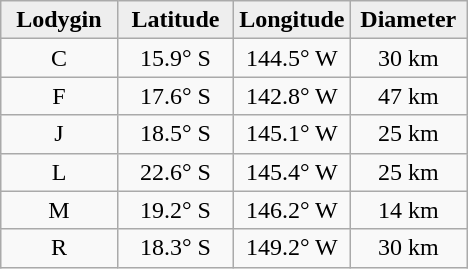<table class="wikitable">
<tr>
<th width="25%" style="background:#eeeeee;">Lodygin</th>
<th width="25%" style="background:#eeeeee;">Latitude</th>
<th width="25%" style="background:#eeeeee;">Longitude</th>
<th width="25%" style="background:#eeeeee;">Diameter</th>
</tr>
<tr>
<td align="center">C</td>
<td align="center">15.9° S</td>
<td align="center">144.5° W</td>
<td align="center">30 km</td>
</tr>
<tr>
<td align="center">F</td>
<td align="center">17.6° S</td>
<td align="center">142.8° W</td>
<td align="center">47 km</td>
</tr>
<tr>
<td align="center">J</td>
<td align="center">18.5° S</td>
<td align="center">145.1° W</td>
<td align="center">25 km</td>
</tr>
<tr>
<td align="center">L</td>
<td align="center">22.6° S</td>
<td align="center">145.4° W</td>
<td align="center">25 km</td>
</tr>
<tr>
<td align="center">M</td>
<td align="center">19.2° S</td>
<td align="center">146.2° W</td>
<td align="center">14 km</td>
</tr>
<tr>
<td align="center">R</td>
<td align="center">18.3° S</td>
<td align="center">149.2° W</td>
<td align="center">30 km</td>
</tr>
</table>
